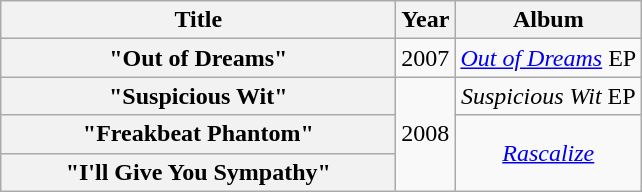<table class="wikitable plainrowheaders" style="text-align:center;">
<tr>
<th scope="col" style="width:16em;">Title</th>
<th scope="col">Year</th>
<th scope="col">Album</th>
</tr>
<tr>
<th scope="row">"Out of Dreams"</th>
<td>2007</td>
<td><em><a href='#'>Out of Dreams</a></em> EP</td>
</tr>
<tr>
<th scope="row">"Suspicious Wit"</th>
<td rowspan="3">2008</td>
<td><em>Suspicious Wit</em> EP</td>
</tr>
<tr>
<th scope="row">"Freakbeat Phantom"</th>
<td rowspan="2"><em><a href='#'>Rascalize</a></em></td>
</tr>
<tr>
<th scope="row">"I'll Give You Sympathy"</th>
</tr>
</table>
